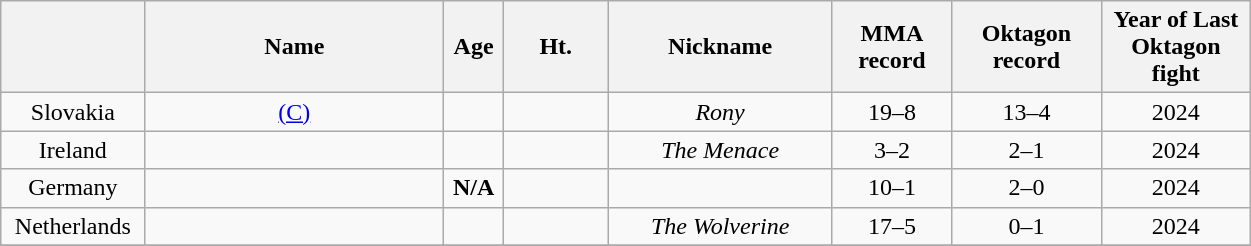<table class="wikitable sortable" width="66%" style="text-align:center;">
<tr>
<th width=7%></th>
<th width=20%>Name</th>
<th width=3%>Age</th>
<th width=7%>Ht.</th>
<th width=15%>Nickname</th>
<th width=8%>MMA record</th>
<th width=10%>Oktagon record</th>
<th width=10%>Year of Last Oktagon fight</th>
</tr>
<tr style="display:none;">
<td>!a</td>
<td>!a</td>
<td>!a</td>
<td>-9999</td>
</tr>
<tr>
<td><span>Slovakia</span></td>
<td> <a href='#'>(C)</a></td>
<td></td>
<td></td>
<td><em>Rony</em></td>
<td>19–8</td>
<td>13–4</td>
<td>2024</td>
</tr>
<tr>
<td><span>Ireland</span></td>
<td></td>
<td></td>
<td></td>
<td><em>The Menace</em></td>
<td>3–2</td>
<td>2–1</td>
<td>2024</td>
</tr>
<tr>
<td><span>Germany</span></td>
<td></td>
<td><strong>N/A</strong></td>
<td></td>
<td></td>
<td>10–1</td>
<td>2–0</td>
<td>2024</td>
</tr>
<tr>
<td><span>Netherlands</span></td>
<td></td>
<td></td>
<td></td>
<td><em>The Wolverine</em></td>
<td>17–5</td>
<td>0–1</td>
<td>2024</td>
</tr>
<tr>
</tr>
</table>
